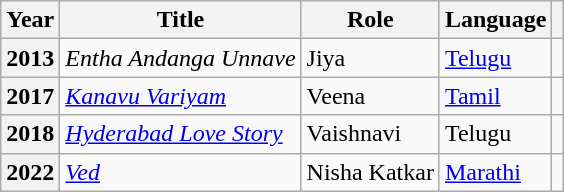<table class="wikitable plainrowheaders sortable">
<tr>
<th scope="col">Year</th>
<th scope="col">Title</th>
<th scope="col">Role</th>
<th scope="col" class="unsortable">Language</th>
<th scope="col" class="unsortable"></th>
</tr>
<tr>
<th scope="row">2013</th>
<td><em>Entha Andanga Unnave</em></td>
<td>Jiya</td>
<td><a href='#'>Telugu</a></td>
<td></td>
</tr>
<tr>
<th scope="row">2017</th>
<td><em><a href='#'>Kanavu Variyam</a></em></td>
<td>Veena</td>
<td><a href='#'>Tamil</a></td>
<td></td>
</tr>
<tr>
<th scope="row">2018</th>
<td><em><a href='#'>Hyderabad Love Story</a></em></td>
<td>Vaishnavi</td>
<td>Telugu</td>
<td></td>
</tr>
<tr>
<th scope="row">2022</th>
<td><em><a href='#'>Ved</a></em></td>
<td>Nisha Katkar</td>
<td><a href='#'>Marathi</a></td>
<td></td>
</tr>
</table>
